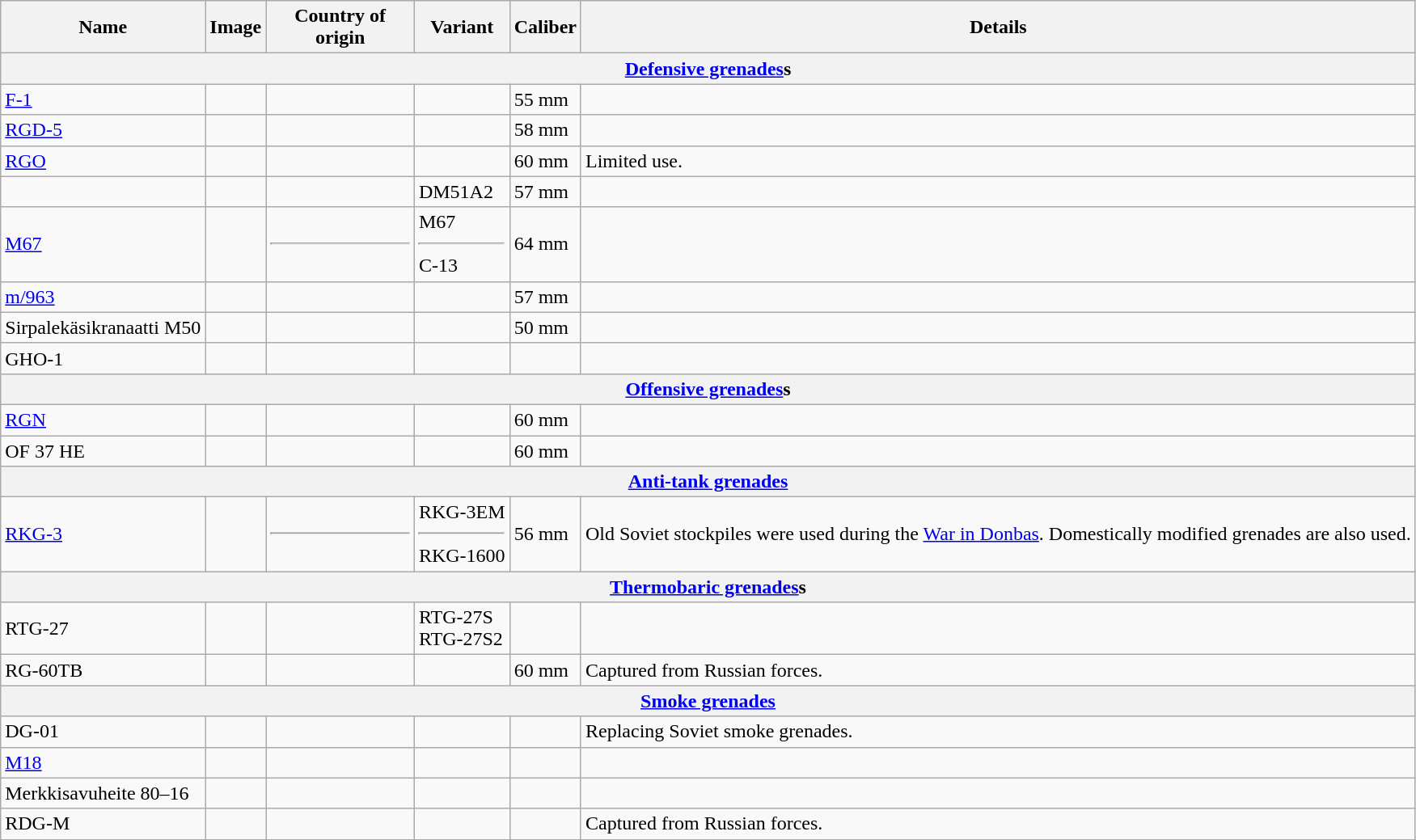<table class="wikitable">
<tr>
<th>Name</th>
<th>Image</th>
<th style="width:115px;">Country of origin</th>
<th>Variant</th>
<th>Caliber</th>
<th style="min-width:13em">Details</th>
</tr>
<tr>
<th colspan="6"><a href='#'>Defensive grenades</a>s</th>
</tr>
<tr>
<td><a href='#'>F-1</a></td>
<td></td>
<td></td>
<td></td>
<td>55 mm</td>
<td></td>
</tr>
<tr>
<td><a href='#'>RGD-5</a></td>
<td></td>
<td> <br> </td>
<td></td>
<td>58 mm</td>
<td></td>
</tr>
<tr>
<td><a href='#'>RGO</a></td>
<td></td>
<td></td>
<td></td>
<td>60 mm</td>
<td>Limited use.</td>
</tr>
<tr>
<td></td>
<td></td>
<td></td>
<td>DM51A2</td>
<td>57 mm</td>
<td></td>
</tr>
<tr>
<td><a href='#'>M67</a></td>
<td></td>
<td><hr></td>
<td>M67<hr>C-13</td>
<td>64 mm</td>
<td></td>
</tr>
<tr>
<td><a href='#'>m/963</a></td>
<td></td>
<td></td>
<td></td>
<td>57 mm</td>
<td></td>
</tr>
<tr>
<td>Sirpalekäsikranaatti M50</td>
<td></td>
<td></td>
<td></td>
<td>50 mm</td>
<td></td>
</tr>
<tr>
<td>GHO-1</td>
<td></td>
<td></td>
<td></td>
<td></td>
<td></td>
</tr>
<tr>
<th colspan="6"><a href='#'>Offensive grenades</a>s</th>
</tr>
<tr>
<td><a href='#'>RGN</a></td>
<td></td>
<td></td>
<td></td>
<td>60 mm</td>
<td></td>
</tr>
<tr>
<td>OF 37 HE</td>
<td></td>
<td></td>
<td></td>
<td>60 mm</td>
<td></td>
</tr>
<tr>
<th colspan="6"><a href='#'>Anti-tank grenades</a></th>
</tr>
<tr>
<td><a href='#'>RKG-3</a></td>
<td></td>
<td><hr></td>
<td>RKG-3EM<hr>RKG-1600</td>
<td>56 mm</td>
<td>Old Soviet stockpiles were used during the <a href='#'>War in Donbas</a>. Domestically modified grenades are also used.</td>
</tr>
<tr>
<th colspan="6"><a href='#'>Thermobaric grenades</a>s</th>
</tr>
<tr>
<td>RTG-27</td>
<td></td>
<td></td>
<td>RTG-27S<br>RTG-27S2</td>
<td></td>
<td></td>
</tr>
<tr>
<td>RG-60TB</td>
<td></td>
<td></td>
<td></td>
<td>60 mm</td>
<td>Captured from Russian forces.</td>
</tr>
<tr>
<th colspan="6"><a href='#'>Smoke grenades</a></th>
</tr>
<tr>
<td>DG-01</td>
<td></td>
<td></td>
<td></td>
<td></td>
<td>Replacing Soviet smoke grenades.</td>
</tr>
<tr>
<td><a href='#'>M18</a></td>
<td></td>
<td></td>
<td></td>
<td></td>
<td></td>
</tr>
<tr>
<td>Merkkisavuheite 80–16</td>
<td></td>
<td></td>
<td></td>
<td></td>
<td></td>
</tr>
<tr>
<td>RDG-M</td>
<td></td>
<td></td>
<td></td>
<td></td>
<td>Captured from Russian forces.</td>
</tr>
<tr>
</tr>
</table>
